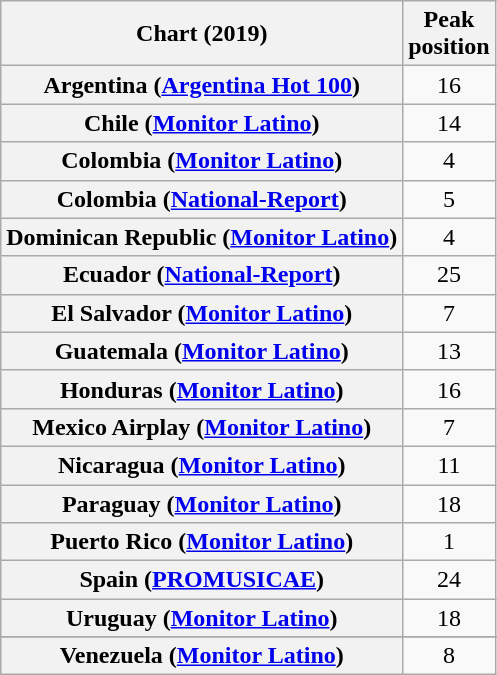<table class="wikitable sortable plainrowheaders" style="text-align:center">
<tr>
<th scope="col">Chart (2019)</th>
<th scope="col">Peak<br>position</th>
</tr>
<tr>
<th scope="row">Argentina (<a href='#'>Argentina Hot 100</a>)</th>
<td>16</td>
</tr>
<tr>
<th scope="row">Chile (<a href='#'>Monitor Latino</a>)</th>
<td>14</td>
</tr>
<tr>
<th scope="row">Colombia (<a href='#'>Monitor Latino</a>)</th>
<td>4</td>
</tr>
<tr>
<th scope="row">Colombia (<a href='#'>National-Report</a>)</th>
<td>5</td>
</tr>
<tr>
<th scope="row">Dominican Republic (<a href='#'>Monitor Latino</a>)</th>
<td>4</td>
</tr>
<tr>
<th scope="row">Ecuador (<a href='#'>National-Report</a>)</th>
<td>25</td>
</tr>
<tr>
<th scope="row">El Salvador (<a href='#'>Monitor Latino</a>)</th>
<td>7</td>
</tr>
<tr>
<th scope="row">Guatemala (<a href='#'>Monitor Latino</a>)</th>
<td>13</td>
</tr>
<tr>
<th scope="row">Honduras (<a href='#'>Monitor Latino</a>)</th>
<td>16</td>
</tr>
<tr>
<th scope="row">Mexico Airplay (<a href='#'>Monitor Latino</a>)</th>
<td>7</td>
</tr>
<tr>
<th scope="row">Nicaragua (<a href='#'>Monitor Latino</a>)</th>
<td>11</td>
</tr>
<tr>
<th scope="row">Paraguay (<a href='#'>Monitor Latino</a>)</th>
<td>18</td>
</tr>
<tr>
<th scope="row">Puerto Rico (<a href='#'>Monitor Latino</a>)</th>
<td>1</td>
</tr>
<tr>
<th scope="row">Spain (<a href='#'>PROMUSICAE</a>)</th>
<td>24</td>
</tr>
<tr>
<th scope="row">Uruguay (<a href='#'>Monitor Latino</a>)</th>
<td>18</td>
</tr>
<tr>
</tr>
<tr>
</tr>
<tr>
</tr>
<tr>
</tr>
<tr>
</tr>
<tr>
<th scope="row">Venezuela (<a href='#'>Monitor Latino</a>)</th>
<td>8</td>
</tr>
</table>
